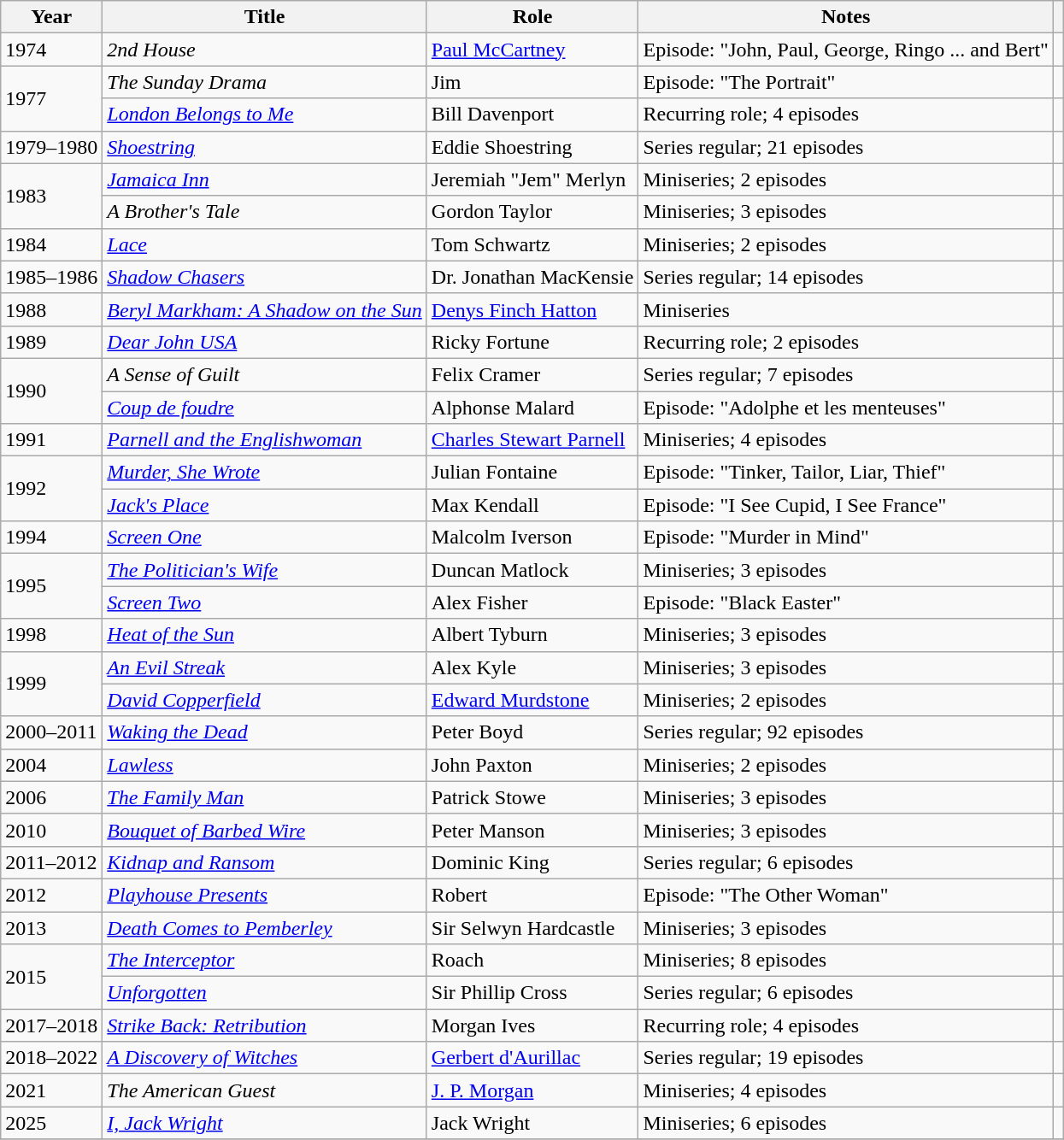<table class="wikitable">
<tr>
<th>Year</th>
<th>Title</th>
<th>Role</th>
<th>Notes</th>
<th class="unsortable"></th>
</tr>
<tr>
<td>1974</td>
<td><em>2nd House</em></td>
<td><a href='#'>Paul McCartney</a></td>
<td>Episode: "John, Paul, George, Ringo ... and Bert"</td>
<td></td>
</tr>
<tr>
<td rowspan="2">1977</td>
<td><em>The Sunday Drama</em></td>
<td>Jim</td>
<td>Episode: "The Portrait"</td>
<td></td>
</tr>
<tr>
<td><em><a href='#'>London Belongs to Me</a></em></td>
<td>Bill Davenport</td>
<td>Recurring role; 4 episodes</td>
<td></td>
</tr>
<tr>
<td>1979–1980</td>
<td><em><a href='#'>Shoestring</a></em></td>
<td>Eddie Shoestring</td>
<td>Series regular; 21 episodes</td>
<td></td>
</tr>
<tr>
<td rowspan="2">1983</td>
<td><em><a href='#'>Jamaica Inn</a></em></td>
<td>Jeremiah "Jem" Merlyn</td>
<td>Miniseries; 2 episodes</td>
<td></td>
</tr>
<tr>
<td><em>A Brother's Tale</em></td>
<td>Gordon Taylor</td>
<td>Miniseries; 3 episodes</td>
<td></td>
</tr>
<tr>
<td>1984</td>
<td><em><a href='#'>Lace</a></em></td>
<td>Tom Schwartz</td>
<td>Miniseries; 2 episodes</td>
<td></td>
</tr>
<tr>
<td>1985–1986</td>
<td><em><a href='#'>Shadow Chasers</a></em></td>
<td>Dr. Jonathan MacKensie</td>
<td>Series regular; 14 episodes</td>
<td></td>
</tr>
<tr>
<td>1988</td>
<td><em><a href='#'>Beryl Markham: A Shadow on the Sun</a></em></td>
<td><a href='#'>Denys Finch Hatton</a></td>
<td>Miniseries</td>
<td></td>
</tr>
<tr>
<td>1989</td>
<td><em><a href='#'>Dear John USA</a></em></td>
<td>Ricky Fortune</td>
<td>Recurring role; 2 episodes</td>
<td></td>
</tr>
<tr>
<td rowspan="2">1990</td>
<td><em>A Sense of Guilt</em></td>
<td>Felix Cramer</td>
<td>Series regular; 7 episodes</td>
<td></td>
</tr>
<tr>
<td><em><a href='#'>Coup de foudre</a></em></td>
<td>Alphonse Malard</td>
<td>Episode: "Adolphe et les menteuses"</td>
<td></td>
</tr>
<tr>
<td>1991</td>
<td><em><a href='#'>Parnell and the Englishwoman</a></em></td>
<td><a href='#'>Charles Stewart Parnell</a></td>
<td>Miniseries; 4 episodes</td>
<td></td>
</tr>
<tr>
<td rowspan="2">1992</td>
<td><em><a href='#'>Murder, She Wrote</a></em></td>
<td>Julian Fontaine</td>
<td>Episode: "Tinker, Tailor, Liar, Thief"</td>
<td></td>
</tr>
<tr>
<td><em><a href='#'>Jack's Place</a></em></td>
<td>Max Kendall</td>
<td>Episode: "I See Cupid, I See France"</td>
<td></td>
</tr>
<tr>
<td>1994</td>
<td><em><a href='#'>Screen One</a></em></td>
<td>Malcolm Iverson</td>
<td>Episode: "Murder in Mind"</td>
<td></td>
</tr>
<tr>
<td rowspan="2">1995</td>
<td><em><a href='#'>The Politician's Wife</a></em></td>
<td>Duncan Matlock</td>
<td>Miniseries; 3 episodes</td>
<td></td>
</tr>
<tr>
<td><em><a href='#'>Screen Two</a></em></td>
<td>Alex Fisher</td>
<td>Episode: "Black Easter"</td>
<td></td>
</tr>
<tr>
<td>1998</td>
<td><em><a href='#'>Heat of the Sun</a></em></td>
<td>Albert Tyburn</td>
<td>Miniseries; 3 episodes</td>
<td></td>
</tr>
<tr>
<td rowspan="2">1999</td>
<td><em><a href='#'>An Evil Streak</a></em></td>
<td>Alex Kyle</td>
<td>Miniseries; 3 episodes</td>
<td></td>
</tr>
<tr>
<td><em><a href='#'>David Copperfield</a></em></td>
<td><a href='#'>Edward Murdstone</a></td>
<td>Miniseries; 2 episodes</td>
<td></td>
</tr>
<tr>
<td>2000–2011</td>
<td><em><a href='#'>Waking the Dead</a></em></td>
<td>Peter Boyd</td>
<td>Series regular; 92 episodes</td>
<td></td>
</tr>
<tr>
<td>2004</td>
<td><em><a href='#'>Lawless</a></em></td>
<td>John Paxton</td>
<td>Miniseries; 2 episodes</td>
<td></td>
</tr>
<tr>
<td>2006</td>
<td><em><a href='#'>The Family Man</a></em></td>
<td>Patrick Stowe</td>
<td>Miniseries; 3 episodes</td>
<td></td>
</tr>
<tr>
<td>2010</td>
<td><em><a href='#'>Bouquet of Barbed Wire</a></em></td>
<td>Peter Manson</td>
<td>Miniseries; 3 episodes</td>
<td></td>
</tr>
<tr>
<td>2011–2012</td>
<td><em><a href='#'>Kidnap and Ransom</a></em></td>
<td>Dominic King</td>
<td>Series regular; 6 episodes</td>
<td></td>
</tr>
<tr>
<td>2012</td>
<td><em><a href='#'>Playhouse Presents</a></em></td>
<td>Robert</td>
<td>Episode: "The Other Woman"</td>
<td></td>
</tr>
<tr>
<td>2013</td>
<td><em><a href='#'>Death Comes to Pemberley</a></em></td>
<td>Sir Selwyn Hardcastle</td>
<td>Miniseries; 3 episodes</td>
<td></td>
</tr>
<tr>
<td rowspan="2">2015</td>
<td><em><a href='#'>The Interceptor</a></em></td>
<td>Roach</td>
<td>Miniseries; 8 episodes</td>
<td></td>
</tr>
<tr>
<td><em><a href='#'>Unforgotten</a></em></td>
<td>Sir Phillip Cross</td>
<td>Series regular; 6 episodes</td>
<td></td>
</tr>
<tr>
<td>2017–2018</td>
<td><em><a href='#'>Strike Back: Retribution</a></em></td>
<td>Morgan Ives</td>
<td>Recurring role; 4 episodes</td>
<td></td>
</tr>
<tr>
<td>2018–2022</td>
<td><em><a href='#'>A Discovery of Witches</a></em></td>
<td><a href='#'>Gerbert d'Aurillac</a></td>
<td>Series regular; 19 episodes</td>
<td></td>
</tr>
<tr>
<td>2021</td>
<td><em>The American Guest</em></td>
<td><a href='#'>J. P. Morgan</a></td>
<td>Miniseries; 4 episodes</td>
<td></td>
</tr>
<tr>
<td>2025</td>
<td><em><a href='#'>I, Jack Wright</a></em></td>
<td>Jack Wright</td>
<td>Miniseries; 6 episodes</td>
<td></td>
</tr>
<tr>
</tr>
</table>
